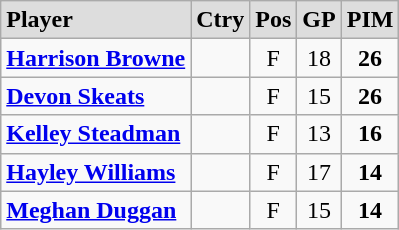<table class="wikitable">
<tr align="center" style="font-weight:bold; background-color:#dddddd;" |>
<td align="left">Player</td>
<td>Ctry</td>
<td>Pos</td>
<td>GP</td>
<td>PIM</td>
</tr>
<tr align="center">
<td align="left"><strong><a href='#'>Harrison Browne</a></strong></td>
<td></td>
<td>F</td>
<td>18</td>
<td><strong>26</strong></td>
</tr>
<tr align="center">
<td align="left"><strong><a href='#'>Devon Skeats</a></strong></td>
<td></td>
<td>F</td>
<td>15</td>
<td><strong>26</strong></td>
</tr>
<tr align="center">
<td align="left"><strong><a href='#'>Kelley Steadman</a></strong></td>
<td></td>
<td>F</td>
<td>13</td>
<td><strong>16</strong></td>
</tr>
<tr align="center">
<td align="left"><strong><a href='#'>Hayley Williams</a></strong></td>
<td></td>
<td>F</td>
<td>17</td>
<td><strong>14</strong></td>
</tr>
<tr align="center">
<td align="left"><strong><a href='#'>Meghan Duggan</a></strong></td>
<td></td>
<td>F</td>
<td>15</td>
<td><strong>14</strong></td>
</tr>
</table>
